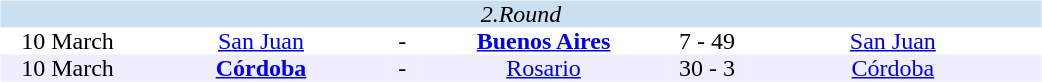<table width=700>
<tr>
<td width=700 valign="top"><br><table border=0 cellspacing=0 cellpadding=0 style="font-size: 100%; border-collapse: collapse;" width=100%>
<tr bgcolor="#CADFF0">
<td style="font-size:100%"; align="center" colspan="6"><em>2.Round</em></td>
</tr>
<tr align=center bgcolor=#FFFFFF>
<td width=90>10 March</td>
<td width=170><a href='#'>San Juan</a></td>
<td width=20>-</td>
<td width=170><strong><a href='#'>Buenos Aires</a></strong></td>
<td width=50>7 - 49</td>
<td width=200><a href='#'>San Juan</a></td>
</tr>
<tr align=center bgcolor=#EEEEFF>
<td width=90>10 March</td>
<td width=170><strong><a href='#'>Córdoba</a></strong></td>
<td width=20>-</td>
<td width=170><a href='#'>Rosario</a></td>
<td width=50>30 - 3</td>
<td width=200><a href='#'>Córdoba</a></td>
</tr>
</table>
</td>
</tr>
</table>
